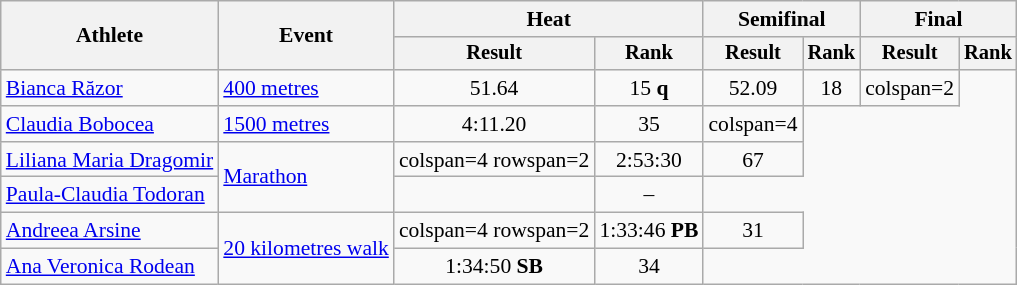<table class="wikitable" style="font-size:90%">
<tr>
<th rowspan="2">Athlete</th>
<th rowspan="2">Event</th>
<th colspan="2">Heat</th>
<th colspan="2">Semifinal</th>
<th colspan="2">Final</th>
</tr>
<tr style="font-size:95%">
<th>Result</th>
<th>Rank</th>
<th>Result</th>
<th>Rank</th>
<th>Result</th>
<th>Rank</th>
</tr>
<tr style=text-align:center>
<td style=text-align:left><a href='#'>Bianca Răzor</a></td>
<td style=text-align:left><a href='#'>400 metres</a></td>
<td>51.64</td>
<td>15 <strong>q</strong></td>
<td>52.09</td>
<td>18</td>
<td>colspan=2 </td>
</tr>
<tr style=text-align:center>
<td style=text-align:left><a href='#'>Claudia Bobocea</a></td>
<td style=text-align:left><a href='#'>1500 metres</a></td>
<td>4:11.20</td>
<td>35</td>
<td>colspan=4 </td>
</tr>
<tr style=text-align:center>
<td style=text-align:left><a href='#'>Liliana Maria Dragomir</a></td>
<td style=text-align:left rowspan=2><a href='#'>Marathon</a></td>
<td>colspan=4 rowspan=2 </td>
<td>2:53:30</td>
<td>67</td>
</tr>
<tr style=text-align:center>
<td style=text-align:left><a href='#'>Paula-Claudia Todoran</a></td>
<td></td>
<td>–</td>
</tr>
<tr style=text-align:center>
<td style=text-align:left><a href='#'>Andreea Arsine</a></td>
<td style=text-align:left rowspan=2><a href='#'>20 kilometres walk</a></td>
<td>colspan=4 rowspan=2 </td>
<td>1:33:46 <strong>PB</strong></td>
<td>31</td>
</tr>
<tr style=text-align:center>
<td style=text-align:left><a href='#'>Ana Veronica Rodean</a></td>
<td>1:34:50 <strong>SB</strong></td>
<td>34</td>
</tr>
</table>
